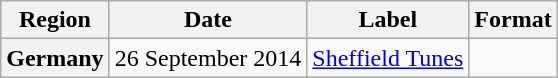<table class="wikitable plainrowheaders">
<tr>
<th>Region</th>
<th>Date</th>
<th>Label</th>
<th>Format</th>
</tr>
<tr>
<th scope="row">Germany</th>
<td>26 September 2014</td>
<td><a href='#'>Sheffield Tunes</a></td>
<td></td>
</tr>
</table>
